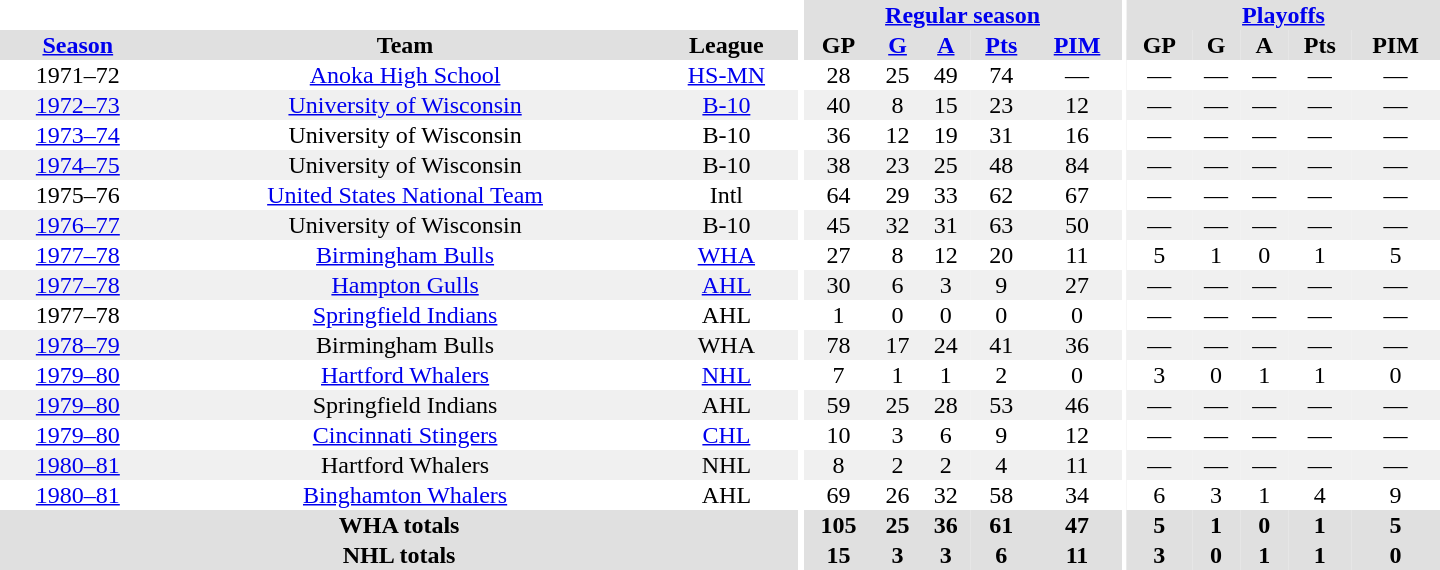<table border="0" cellpadding="1" cellspacing="0" style="text-align:center; width:60em">
<tr bgcolor="#e0e0e0">
<th colspan="3" bgcolor="#ffffff"></th>
<th rowspan="100" bgcolor="#ffffff"></th>
<th colspan="5"><a href='#'>Regular season</a></th>
<th rowspan="100" bgcolor="#ffffff"></th>
<th colspan="5"><a href='#'>Playoffs</a></th>
</tr>
<tr bgcolor="#e0e0e0">
<th><a href='#'>Season</a></th>
<th>Team</th>
<th>League</th>
<th>GP</th>
<th><a href='#'>G</a></th>
<th><a href='#'>A</a></th>
<th><a href='#'>Pts</a></th>
<th><a href='#'>PIM</a></th>
<th>GP</th>
<th>G</th>
<th>A</th>
<th>Pts</th>
<th>PIM</th>
</tr>
<tr>
<td>1971–72</td>
<td><a href='#'>Anoka High School</a></td>
<td><a href='#'>HS-MN</a></td>
<td>28</td>
<td>25</td>
<td>49</td>
<td>74</td>
<td>—</td>
<td>—</td>
<td>—</td>
<td>—</td>
<td>—</td>
<td>—</td>
</tr>
<tr bgcolor="#f0f0f0">
<td><a href='#'>1972–73</a></td>
<td><a href='#'>University of Wisconsin</a></td>
<td><a href='#'>B-10</a></td>
<td>40</td>
<td>8</td>
<td>15</td>
<td>23</td>
<td>12</td>
<td>—</td>
<td>—</td>
<td>—</td>
<td>—</td>
<td>—</td>
</tr>
<tr>
<td><a href='#'>1973–74</a></td>
<td>University of Wisconsin</td>
<td>B-10</td>
<td>36</td>
<td>12</td>
<td>19</td>
<td>31</td>
<td>16</td>
<td>—</td>
<td>—</td>
<td>—</td>
<td>—</td>
<td>—</td>
</tr>
<tr bgcolor="#f0f0f0">
<td><a href='#'>1974–75</a></td>
<td>University of Wisconsin</td>
<td>B-10</td>
<td>38</td>
<td>23</td>
<td>25</td>
<td>48</td>
<td>84</td>
<td>—</td>
<td>—</td>
<td>—</td>
<td>—</td>
<td>—</td>
</tr>
<tr>
<td>1975–76</td>
<td><a href='#'>United States National Team</a></td>
<td>Intl</td>
<td>64</td>
<td>29</td>
<td>33</td>
<td>62</td>
<td>67</td>
<td>—</td>
<td>—</td>
<td>—</td>
<td>—</td>
<td>—</td>
</tr>
<tr bgcolor="#f0f0f0">
<td><a href='#'>1976–77</a></td>
<td>University of Wisconsin</td>
<td>B-10</td>
<td>45</td>
<td>32</td>
<td>31</td>
<td>63</td>
<td>50</td>
<td>—</td>
<td>—</td>
<td>—</td>
<td>—</td>
<td>—</td>
</tr>
<tr>
<td><a href='#'>1977–78</a></td>
<td><a href='#'>Birmingham Bulls</a></td>
<td><a href='#'>WHA</a></td>
<td>27</td>
<td>8</td>
<td>12</td>
<td>20</td>
<td>11</td>
<td>5</td>
<td>1</td>
<td>0</td>
<td>1</td>
<td>5</td>
</tr>
<tr bgcolor="#f0f0f0">
<td><a href='#'>1977–78</a></td>
<td><a href='#'>Hampton Gulls</a></td>
<td><a href='#'>AHL</a></td>
<td>30</td>
<td>6</td>
<td>3</td>
<td>9</td>
<td>27</td>
<td>—</td>
<td>—</td>
<td>—</td>
<td>—</td>
<td>—</td>
</tr>
<tr>
<td>1977–78</td>
<td><a href='#'>Springfield Indians</a></td>
<td>AHL</td>
<td>1</td>
<td>0</td>
<td>0</td>
<td>0</td>
<td>0</td>
<td>—</td>
<td>—</td>
<td>—</td>
<td>—</td>
<td>—</td>
</tr>
<tr bgcolor="#f0f0f0">
<td><a href='#'>1978–79</a></td>
<td>Birmingham Bulls</td>
<td>WHA</td>
<td>78</td>
<td>17</td>
<td>24</td>
<td>41</td>
<td>36</td>
<td>—</td>
<td>—</td>
<td>—</td>
<td>—</td>
<td>—</td>
</tr>
<tr>
<td><a href='#'>1979–80</a></td>
<td><a href='#'>Hartford Whalers</a></td>
<td><a href='#'>NHL</a></td>
<td>7</td>
<td>1</td>
<td>1</td>
<td>2</td>
<td>0</td>
<td>3</td>
<td>0</td>
<td>1</td>
<td>1</td>
<td>0</td>
</tr>
<tr bgcolor="#f0f0f0">
<td><a href='#'>1979–80</a></td>
<td>Springfield Indians</td>
<td>AHL</td>
<td>59</td>
<td>25</td>
<td>28</td>
<td>53</td>
<td>46</td>
<td>—</td>
<td>—</td>
<td>—</td>
<td>—</td>
<td>—</td>
</tr>
<tr>
<td><a href='#'>1979–80</a></td>
<td><a href='#'>Cincinnati Stingers</a></td>
<td><a href='#'>CHL</a></td>
<td>10</td>
<td>3</td>
<td>6</td>
<td>9</td>
<td>12</td>
<td>—</td>
<td>—</td>
<td>—</td>
<td>—</td>
<td>—</td>
</tr>
<tr bgcolor="#f0f0f0">
<td><a href='#'>1980–81</a></td>
<td>Hartford Whalers</td>
<td>NHL</td>
<td>8</td>
<td>2</td>
<td>2</td>
<td>4</td>
<td>11</td>
<td>—</td>
<td>—</td>
<td>—</td>
<td>—</td>
<td>—</td>
</tr>
<tr>
<td><a href='#'>1980–81</a></td>
<td><a href='#'>Binghamton Whalers</a></td>
<td>AHL</td>
<td>69</td>
<td>26</td>
<td>32</td>
<td>58</td>
<td>34</td>
<td>6</td>
<td>3</td>
<td>1</td>
<td>4</td>
<td>9</td>
</tr>
<tr bgcolor="#e0e0e0">
<th colspan="3">WHA totals</th>
<th>105</th>
<th>25</th>
<th>36</th>
<th>61</th>
<th>47</th>
<th>5</th>
<th>1</th>
<th>0</th>
<th>1</th>
<th>5</th>
</tr>
<tr bgcolor="#e0e0e0">
<th colspan="3">NHL totals</th>
<th>15</th>
<th>3</th>
<th>3</th>
<th>6</th>
<th>11</th>
<th>3</th>
<th>0</th>
<th>1</th>
<th>1</th>
<th>0</th>
</tr>
</table>
